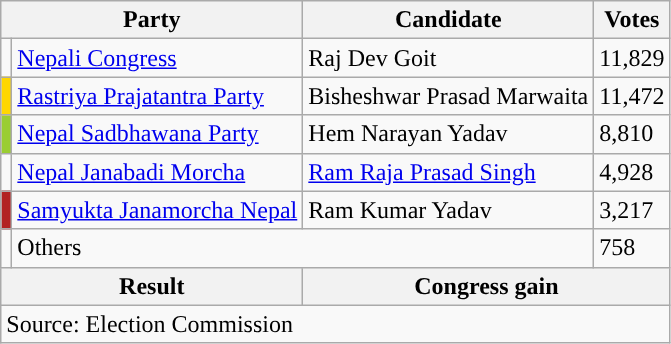<table class="wikitable">
<tr>
<th colspan="2">Party</th>
<th>Candidate</th>
<th>Votes</th>
</tr>
<tr>
<td style="background-color:"></td>
<td><a href='#'>Nepali Congress</a></td>
<td>Raj Dev Goit</td>
<td>11,829</td>
</tr>
<tr>
<td style="background-color:gold"></td>
<td><a href='#'>Rastriya Prajatantra Party</a></td>
<td>Bisheshwar Prasad Marwaita</td>
<td>11,472</td>
</tr>
<tr>
<td style="background-color:yellowgreen"></td>
<td><a href='#'>Nepal Sadbhawana Party</a></td>
<td>Hem Narayan Yadav</td>
<td>8,810</td>
</tr>
<tr>
<td></td>
<td><a href='#'>Nepal Janabadi Morcha</a></td>
<td><a href='#'>Ram Raja Prasad Singh</a></td>
<td>4,928</td>
</tr>
<tr>
<td style="background-color:firebrick"></td>
<td><a href='#'>Samyukta Janamorcha Nepal</a></td>
<td>Ram Kumar Yadav</td>
<td>3,217</td>
</tr>
<tr>
<td></td>
<td colspan="2">Others</td>
<td>758</td>
</tr>
<tr>
<th colspan="2">Result</th>
<th colspan="2">Congress gain</th>
</tr>
<tr>
<td colspan="4">Source: Election Commission</td>
</tr>
</table>
